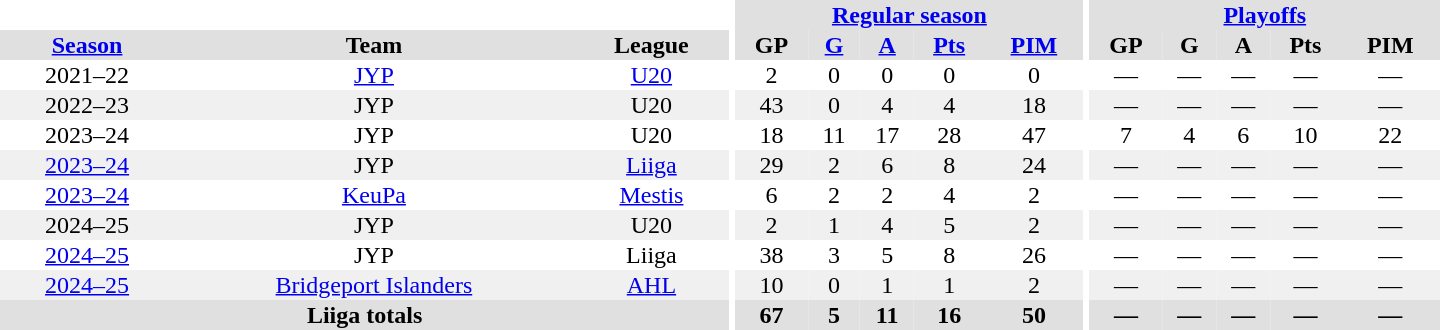<table border="0" cellpadding="1" cellspacing="0" style="text-align:center; width:60em;">
<tr bgcolor="#e0e0e0">
<th colspan="3" bgcolor="#ffffff"></th>
<th rowspan="100" bgcolor="#ffffff"></th>
<th colspan="5"><a href='#'>Regular season</a></th>
<th rowspan="100" bgcolor="#ffffff"></th>
<th colspan="5"><a href='#'>Playoffs</a></th>
</tr>
<tr bgcolor="#e0e0e0">
<th><a href='#'>Season</a></th>
<th>Team</th>
<th>League</th>
<th>GP</th>
<th><a href='#'>G</a></th>
<th><a href='#'>A</a></th>
<th><a href='#'>Pts</a></th>
<th><a href='#'>PIM</a></th>
<th>GP</th>
<th>G</th>
<th>A</th>
<th>Pts</th>
<th>PIM</th>
</tr>
<tr>
<td>2021–22</td>
<td><a href='#'>JYP</a></td>
<td><a href='#'>U20</a></td>
<td>2</td>
<td>0</td>
<td>0</td>
<td>0</td>
<td>0</td>
<td>—</td>
<td>—</td>
<td>—</td>
<td>—</td>
<td>—</td>
</tr>
<tr bgcolor="f0f0f0">
<td>2022–23</td>
<td>JYP</td>
<td>U20</td>
<td>43</td>
<td>0</td>
<td>4</td>
<td>4</td>
<td>18</td>
<td>—</td>
<td>—</td>
<td>—</td>
<td>—</td>
<td>—</td>
</tr>
<tr>
<td>2023–24</td>
<td>JYP</td>
<td>U20</td>
<td>18</td>
<td>11</td>
<td>17</td>
<td>28</td>
<td>47</td>
<td>7</td>
<td>4</td>
<td>6</td>
<td>10</td>
<td>22</td>
</tr>
<tr bgcolor="#f0f0f0">
<td><a href='#'>2023–24</a></td>
<td>JYP</td>
<td><a href='#'>Liiga</a></td>
<td>29</td>
<td>2</td>
<td>6</td>
<td>8</td>
<td>24</td>
<td>—</td>
<td>—</td>
<td>—</td>
<td>—</td>
<td>—</td>
</tr>
<tr>
<td><a href='#'>2023–24</a></td>
<td><a href='#'>KeuPa</a></td>
<td><a href='#'>Mestis</a></td>
<td>6</td>
<td>2</td>
<td>2</td>
<td>4</td>
<td>2</td>
<td>—</td>
<td>—</td>
<td>—</td>
<td>—</td>
<td>—</td>
</tr>
<tr bgcolor="#f0f0f0">
<td>2024–25</td>
<td>JYP</td>
<td>U20</td>
<td>2</td>
<td>1</td>
<td>4</td>
<td>5</td>
<td>2</td>
<td>—</td>
<td>—</td>
<td>—</td>
<td>—</td>
<td>—</td>
</tr>
<tr>
<td><a href='#'>2024–25</a></td>
<td>JYP</td>
<td>Liiga</td>
<td>38</td>
<td>3</td>
<td>5</td>
<td>8</td>
<td>26</td>
<td>—</td>
<td>—</td>
<td>—</td>
<td>—</td>
<td>—</td>
</tr>
<tr bgcolor="#f0f0f0">
<td><a href='#'>2024–25</a></td>
<td><a href='#'>Bridgeport Islanders</a></td>
<td><a href='#'>AHL</a></td>
<td>10</td>
<td>0</td>
<td>1</td>
<td>1</td>
<td>2</td>
<td>—</td>
<td>—</td>
<td>—</td>
<td>—</td>
<td>—</td>
</tr>
<tr bgcolor="#e0e0e0">
<th colspan="3">Liiga totals</th>
<th>67</th>
<th>5</th>
<th>11</th>
<th>16</th>
<th>50</th>
<th>—</th>
<th>—</th>
<th>—</th>
<th>—</th>
<th>—</th>
</tr>
</table>
